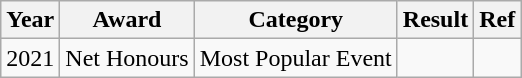<table class="wikitable">
<tr>
<th>Year</th>
<th>Award</th>
<th>Category</th>
<th>Result</th>
<th>Ref</th>
</tr>
<tr>
<td>2021</td>
<td>Net Honours</td>
<td>Most Popular Event</td>
<td></td>
<td></td>
</tr>
</table>
